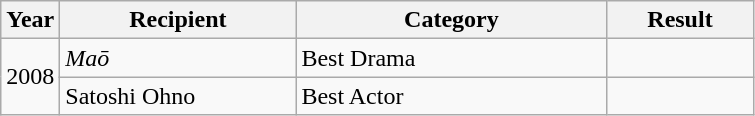<table class="wikitable">
<tr>
<th>Year</th>
<th width=150>Recipient</th>
<th width=200>Category</th>
<th width=90>Result</th>
</tr>
<tr>
<td rowspan="2">2008</td>
<td><em>Maō</em></td>
<td>Best Drama</td>
<td></td>
</tr>
<tr>
<td>Satoshi Ohno</td>
<td>Best Actor</td>
<td></td>
</tr>
</table>
